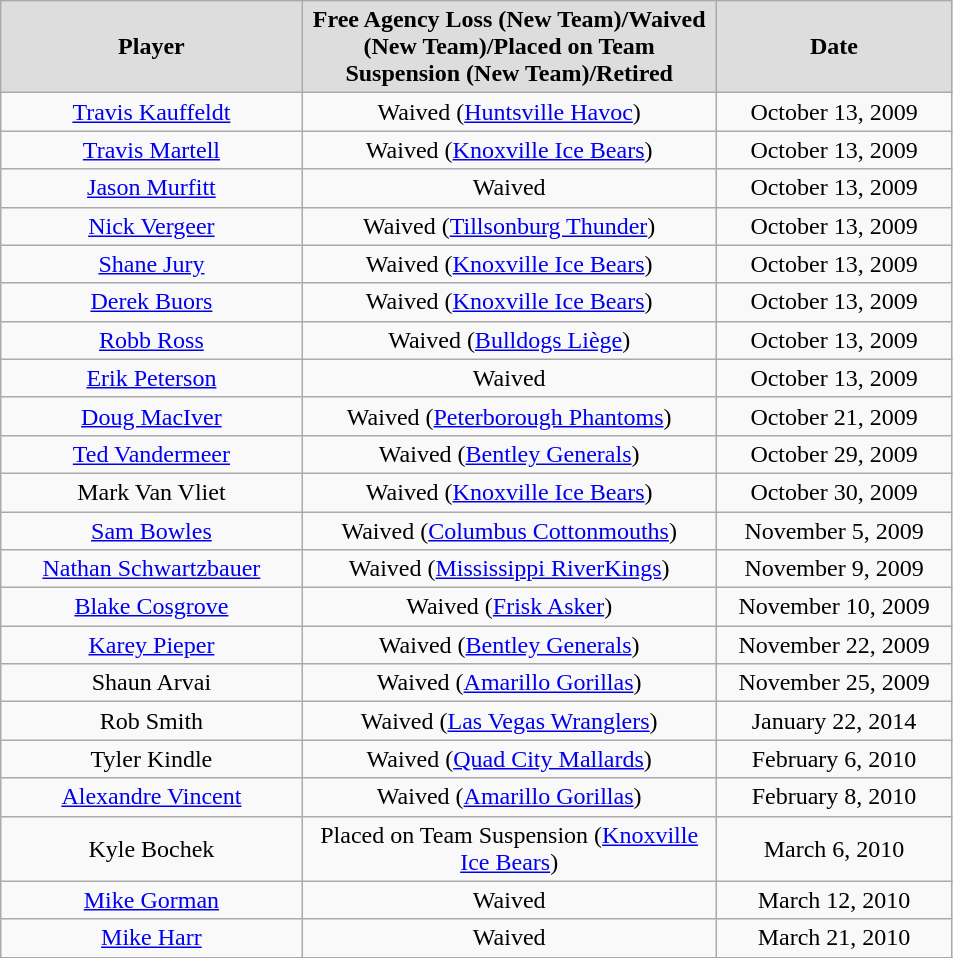<table class="wikitable" style="text-align: center; width: 635px; height: 75px;">
<tr align="center" bgcolor="#dddddd">
<td><strong>Player</strong></td>
<td><strong>Free Agency Loss (New Team)/Waived (New Team)/Placed on Team Suspension (New Team)/Retired</strong></td>
<td><strong>Date</strong></td>
</tr>
<tr>
<td style="width: 200px"><a href='#'>Travis Kauffeldt</a></td>
<td style="width: 280px">Waived (<a href='#'>Huntsville Havoc</a>)</td>
<td style="width: 155px">October 13, 2009</td>
</tr>
<tr>
<td style="width: 200px"><a href='#'>Travis Martell</a></td>
<td style="width: 280px">Waived (<a href='#'>Knoxville Ice Bears</a>)</td>
<td style="width: 155px">October 13, 2009</td>
</tr>
<tr>
<td style="width: 200px"><a href='#'>Jason Murfitt</a></td>
<td style="width: 280px">Waived</td>
<td style="width: 155px">October 13, 2009</td>
</tr>
<tr>
<td style="width: 200px"><a href='#'>Nick Vergeer</a></td>
<td style="width: 280px">Waived (<a href='#'>Tillsonburg Thunder</a>)</td>
<td style="width: 155px">October 13, 2009</td>
</tr>
<tr>
<td style="width: 200px"><a href='#'>Shane Jury</a></td>
<td style="width: 280px">Waived (<a href='#'>Knoxville Ice Bears</a>)</td>
<td style="width: 155px">October 13, 2009</td>
</tr>
<tr>
<td style="width: 200px"><a href='#'>Derek Buors</a></td>
<td style="width: 280px">Waived (<a href='#'>Knoxville Ice Bears</a>)</td>
<td style="width: 155px">October 13, 2009</td>
</tr>
<tr>
<td style="width: 200px"><a href='#'>Robb Ross</a></td>
<td style="width: 280px">Waived (<a href='#'>Bulldogs Liège</a>)</td>
<td style="width: 155px">October 13, 2009</td>
</tr>
<tr>
<td style="width: 200px"><a href='#'>Erik Peterson</a></td>
<td style="width: 280px">Waived</td>
<td style="width: 155px">October 13, 2009</td>
</tr>
<tr>
<td style="width: 200px"><a href='#'>Doug MacIver</a></td>
<td style="width: 280px">Waived (<a href='#'>Peterborough Phantoms</a>)</td>
<td style="width: 155px">October 21, 2009</td>
</tr>
<tr>
<td style="width: 200px"><a href='#'>Ted Vandermeer</a></td>
<td style="width: 280px">Waived (<a href='#'>Bentley Generals</a>)</td>
<td style="width: 155px">October 29, 2009</td>
</tr>
<tr>
<td style="width: 200px">Mark Van Vliet</td>
<td style="width: 280px">Waived (<a href='#'>Knoxville Ice Bears</a>)</td>
<td style="width: 155px">October 30, 2009</td>
</tr>
<tr>
<td style="width: 200px"><a href='#'>Sam Bowles</a></td>
<td style="width: 280px">Waived (<a href='#'>Columbus Cottonmouths</a>)</td>
<td style="width: 155px">November 5, 2009</td>
</tr>
<tr>
<td style="width: 200px"><a href='#'>Nathan Schwartzbauer</a></td>
<td style="width: 280px">Waived (<a href='#'>Mississippi RiverKings</a>)</td>
<td style="width: 155px">November 9, 2009</td>
</tr>
<tr>
<td style="width: 200px"><a href='#'>Blake Cosgrove</a></td>
<td style="width: 280px">Waived (<a href='#'>Frisk Asker</a>)</td>
<td style="width: 155px">November 10, 2009</td>
</tr>
<tr>
<td style="width: 200px"><a href='#'>Karey Pieper</a></td>
<td style="width: 280px">Waived (<a href='#'>Bentley Generals</a>)</td>
<td style="width: 155px">November 22, 2009</td>
</tr>
<tr>
<td style="width: 200px">Shaun Arvai</td>
<td style="width: 280px">Waived (<a href='#'>Amarillo Gorillas</a>)</td>
<td style="width: 155px">November 25, 2009</td>
</tr>
<tr>
<td style="width: 200px">Rob Smith</td>
<td style="width: 280px">Waived (<a href='#'>Las Vegas Wranglers</a>)</td>
<td style="width: 155px">January 22, 2014</td>
</tr>
<tr>
<td style="width: 200px">Tyler Kindle</td>
<td style="width: 280px">Waived (<a href='#'>Quad City Mallards</a>)</td>
<td style="width: 155px">February 6, 2010</td>
</tr>
<tr>
<td style="width: 200px"><a href='#'>Alexandre Vincent</a></td>
<td style="width: 280px">Waived (<a href='#'>Amarillo Gorillas</a>)</td>
<td style="width: 155px">February 8, 2010</td>
</tr>
<tr>
<td style="width: 200px">Kyle Bochek</td>
<td style="width: 280px">Placed on Team Suspension (<a href='#'>Knoxville Ice Bears</a>)</td>
<td style="width: 155px">March 6, 2010</td>
</tr>
<tr>
<td style="width: 200px"><a href='#'>Mike Gorman</a></td>
<td style="width: 280px">Waived</td>
<td style="width: 155px">March 12, 2010</td>
</tr>
<tr>
<td style="width: 200px"><a href='#'>Mike Harr</a></td>
<td style="width: 280px">Waived</td>
<td style="width: 155px">March 21, 2010</td>
</tr>
<tr>
</tr>
</table>
